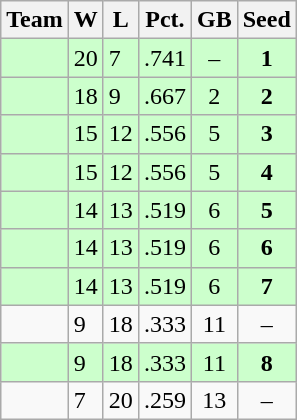<table class=wikitable>
<tr>
<th>Team</th>
<th>W</th>
<th>L</th>
<th>Pct.</th>
<th>GB</th>
<th>Seed</th>
</tr>
<tr bgcolor=#ccffcc>
<td></td>
<td>20</td>
<td>7</td>
<td>.741</td>
<td style="text-align:center;">–</td>
<td style="text-align:center;"><strong>1</strong></td>
</tr>
<tr bgcolor=#ccffcc>
<td></td>
<td>18</td>
<td>9</td>
<td>.667</td>
<td style="text-align:center;">2</td>
<td style="text-align:center;"><strong>2</strong></td>
</tr>
<tr bgcolor=#ccffcc>
<td></td>
<td>15</td>
<td>12</td>
<td>.556</td>
<td style="text-align:center;">5</td>
<td style="text-align:center;"><strong>3</strong></td>
</tr>
<tr bgcolor=#ccffcc>
<td></td>
<td>15</td>
<td>12</td>
<td>.556</td>
<td style="text-align:center;">5</td>
<td style="text-align:center;"><strong>4</strong></td>
</tr>
<tr bgcolor=#ccffcc>
<td></td>
<td>14</td>
<td>13</td>
<td>.519</td>
<td style="text-align:center;">6</td>
<td style="text-align:center;"><strong>5</strong></td>
</tr>
<tr bgcolor=#ccffcc>
<td></td>
<td>14</td>
<td>13</td>
<td>.519</td>
<td style="text-align:center;">6</td>
<td style="text-align:center;"><strong>6</strong></td>
</tr>
<tr bgcolor=#ccffcc>
<td></td>
<td>14</td>
<td>13</td>
<td>.519</td>
<td style="text-align:center;">6</td>
<td style="text-align:center;"><strong>7</strong></td>
</tr>
<tr>
<td></td>
<td>9</td>
<td>18</td>
<td>.333</td>
<td style="text-align:center;">11</td>
<td style="text-align:center;">–</td>
</tr>
<tr bgcolor=#ccffcc>
<td></td>
<td>9</td>
<td>18</td>
<td>.333</td>
<td style="text-align:center;">11</td>
<td style="text-align:center;"><strong>8</strong></td>
</tr>
<tr>
<td></td>
<td>7</td>
<td>20</td>
<td>.259</td>
<td style="text-align:center;">13</td>
<td style="text-align:center;">–</td>
</tr>
</table>
